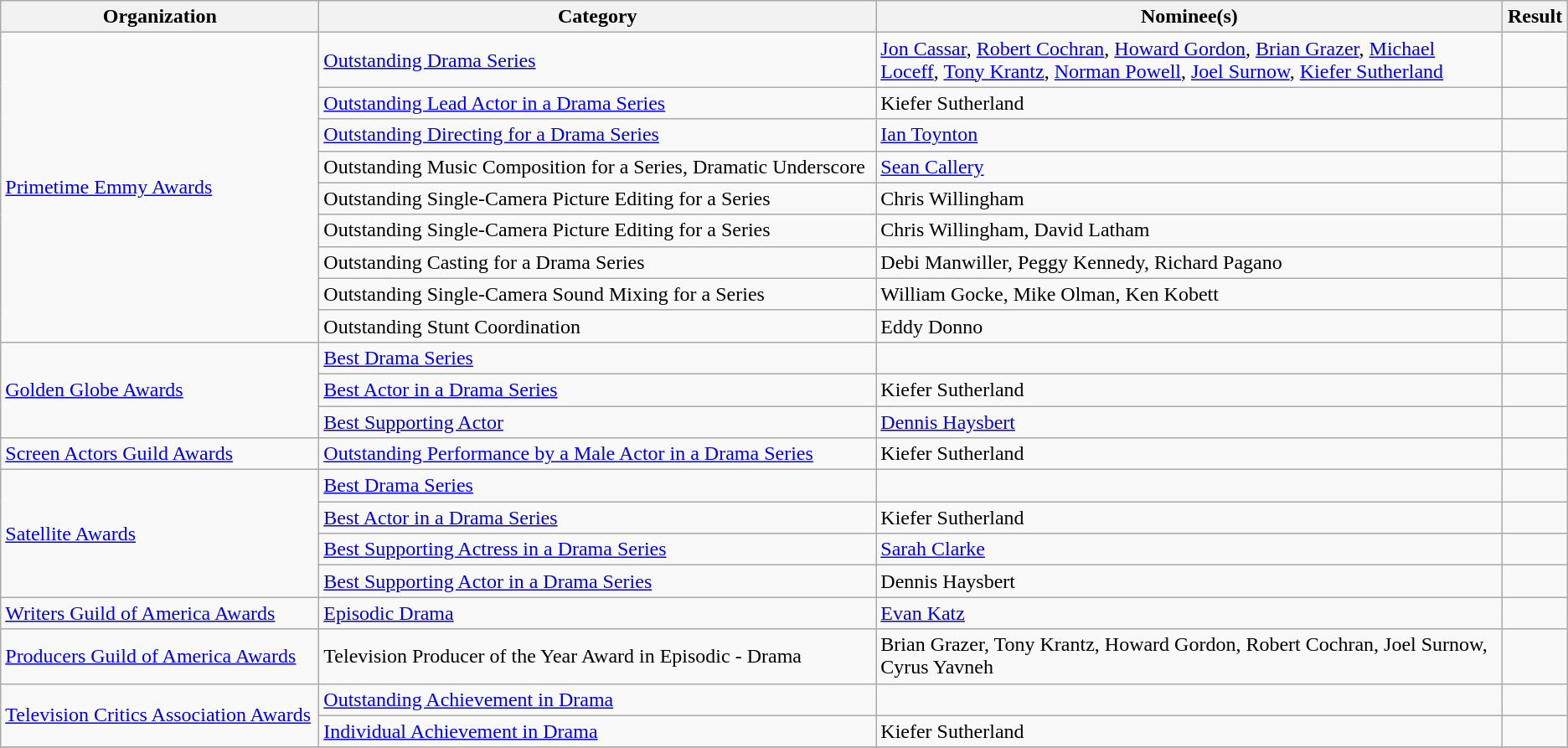<table class="wikitable">
<tr>
<th>Organization</th>
<th>Category</th>
<th style="width:40%;">Nominee(s)</th>
<th>Result</th>
</tr>
<tr>
<td rowspan=9><a href='#'>Primetime Emmy Awards</a></td>
<td><a href='#'>Outstanding Drama Series</a></td>
<td><a href='#'>Jon Cassar</a>, <a href='#'>Robert Cochran</a>, <a href='#'>Howard Gordon</a>, <a href='#'>Brian Grazer</a>, <a href='#'>Michael Loceff</a>, <a href='#'>Tony Krantz</a>, <a href='#'>Norman Powell</a>, <a href='#'>Joel Surnow</a>, <a href='#'>Kiefer Sutherland</a></td>
<td></td>
</tr>
<tr>
<td><a href='#'>Outstanding Lead Actor in a Drama Series</a></td>
<td>Kiefer Sutherland</td>
<td></td>
</tr>
<tr>
<td><a href='#'>Outstanding Directing for a Drama Series</a></td>
<td><a href='#'>Ian Toynton</a></td>
<td></td>
</tr>
<tr>
<td>Outstanding Music Composition for a Series, Dramatic Underscore</td>
<td><a href='#'>Sean Callery</a></td>
<td></td>
</tr>
<tr>
<td>Outstanding Single-Camera Picture Editing for a Series</td>
<td>Chris Willingham</td>
<td></td>
</tr>
<tr>
<td>Outstanding Single-Camera Picture Editing for a Series</td>
<td>Chris Willingham, David Latham</td>
<td></td>
</tr>
<tr>
<td>Outstanding Casting for a Drama Series</td>
<td>Debi Manwiller, Peggy Kennedy, Richard Pagano</td>
<td></td>
</tr>
<tr>
<td>Outstanding Single-Camera Sound Mixing for a Series</td>
<td>William Gocke, Mike Olman, Ken Kobett</td>
<td></td>
</tr>
<tr>
<td>Outstanding Stunt Coordination</td>
<td>Eddy Donno</td>
<td></td>
</tr>
<tr>
<td rowspan=3><a href='#'>Golden Globe Awards</a></td>
<td><a href='#'>Best Drama Series</a></td>
<td></td>
<td></td>
</tr>
<tr>
<td><a href='#'>Best Actor in a Drama Series</a></td>
<td>Kiefer Sutherland</td>
<td></td>
</tr>
<tr>
<td><a href='#'>Best Supporting Actor</a></td>
<td><a href='#'>Dennis Haysbert</a></td>
<td></td>
</tr>
<tr>
<td rowspan=1><a href='#'>Screen Actors Guild Awards</a></td>
<td><a href='#'>Outstanding Performance by a Male Actor in a Drama Series</a></td>
<td>Kiefer Sutherland</td>
<td></td>
</tr>
<tr>
<td rowspan=4><a href='#'>Satellite Awards</a></td>
<td><a href='#'>Best Drama Series</a></td>
<td></td>
<td></td>
</tr>
<tr>
<td><a href='#'>Best Actor in a Drama Series</a></td>
<td>Kiefer Sutherland</td>
<td></td>
</tr>
<tr>
<td><a href='#'>Best Supporting Actress in a Drama Series</a></td>
<td><a href='#'>Sarah Clarke</a></td>
<td></td>
</tr>
<tr>
<td><a href='#'>Best Supporting Actor in a Drama Series</a></td>
<td>Dennis Haysbert</td>
<td></td>
</tr>
<tr>
<td rowspan=1><a href='#'>Writers Guild of America Awards</a></td>
<td><a href='#'>Episodic Drama</a></td>
<td><a href='#'>Evan Katz</a></td>
<td></td>
</tr>
<tr>
<td rowspan=1><a href='#'>Producers Guild of America Awards</a></td>
<td>Television Producer of the Year Award in Episodic - Drama</td>
<td>Brian Grazer, Tony Krantz, Howard Gordon, Robert Cochran, Joel Surnow, Cyrus Yavneh</td>
<td></td>
</tr>
<tr>
<td rowspan=2><a href='#'>Television Critics Association Awards</a></td>
<td><a href='#'>Outstanding Achievement in Drama</a></td>
<td></td>
<td></td>
</tr>
<tr>
<td><a href='#'>Individual Achievement in Drama</a></td>
<td>Kiefer Sutherland</td>
<td></td>
</tr>
<tr>
</tr>
</table>
